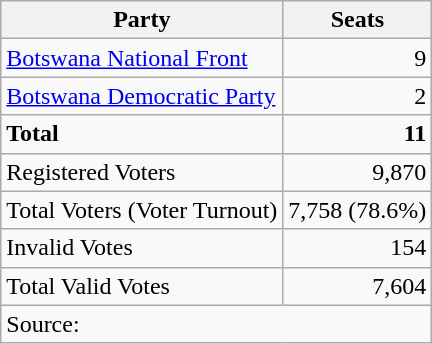<table class=wikitable style=text-align:right>
<tr>
<th>Party</th>
<th>Seats</th>
</tr>
<tr>
<td align=left><a href='#'>Botswana National Front</a></td>
<td>9</td>
</tr>
<tr>
<td align=left><a href='#'>Botswana Democratic Party</a></td>
<td>2</td>
</tr>
<tr>
<td align=left><strong>Total</strong></td>
<td><strong>11</strong></td>
</tr>
<tr>
<td align=left>Registered Voters</td>
<td>9,870</td>
</tr>
<tr>
<td align=left>Total Voters (Voter Turnout)</td>
<td>7,758 (78.6%)</td>
</tr>
<tr>
<td align=left>Invalid Votes</td>
<td>154</td>
</tr>
<tr>
<td align=left>Total Valid Votes</td>
<td>7,604</td>
</tr>
<tr>
<td colspan=4 align=left>Source: </td>
</tr>
</table>
